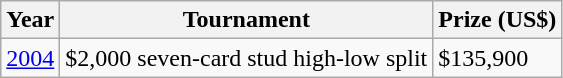<table class="wikitable" border="1">
<tr>
<th>Year</th>
<th>Tournament</th>
<th>Prize (US$)</th>
</tr>
<tr>
<td><a href='#'>2004</a></td>
<td>$2,000 seven-card stud high-low split</td>
<td>$135,900</td>
</tr>
</table>
